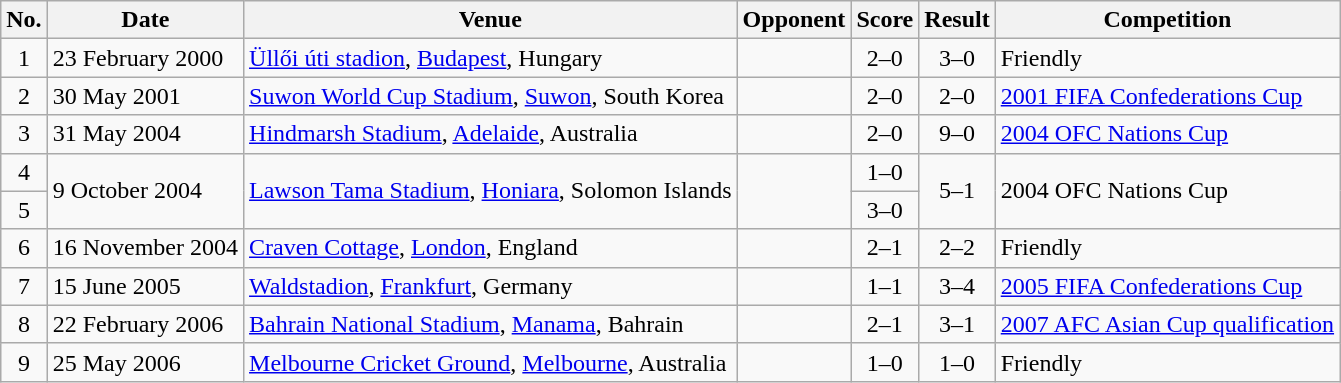<table class="wikitable sortable">
<tr>
<th scope="col">No.</th>
<th scope="col">Date</th>
<th scope="col">Venue</th>
<th scope="col">Opponent</th>
<th scope="col">Score</th>
<th scope="col">Result</th>
<th scope="col">Competition</th>
</tr>
<tr>
<td style="text-align:center">1</td>
<td>23 February 2000</td>
<td><a href='#'>Üllői úti stadion</a>, <a href='#'>Budapest</a>, Hungary</td>
<td></td>
<td style="text-align:center">2–0</td>
<td style="text-align:center">3–0</td>
<td>Friendly</td>
</tr>
<tr>
<td style="text-align:center">2</td>
<td>30 May 2001</td>
<td><a href='#'>Suwon World Cup Stadium</a>, <a href='#'>Suwon</a>, South Korea</td>
<td></td>
<td style="text-align:center">2–0</td>
<td style="text-align:center">2–0</td>
<td><a href='#'>2001 FIFA Confederations Cup</a></td>
</tr>
<tr>
<td style="text-align:center">3</td>
<td>31 May 2004</td>
<td><a href='#'>Hindmarsh Stadium</a>, <a href='#'>Adelaide</a>, Australia</td>
<td></td>
<td style="text-align:center">2–0</td>
<td style="text-align:center">9–0</td>
<td><a href='#'>2004 OFC Nations Cup</a></td>
</tr>
<tr>
<td style="text-align:center">4</td>
<td rowspan="2">9 October 2004</td>
<td rowspan="2"><a href='#'>Lawson Tama Stadium</a>, <a href='#'>Honiara</a>, Solomon Islands</td>
<td rowspan="2"></td>
<td style="text-align:center">1–0</td>
<td rowspan="2" style="text-align:center">5–1</td>
<td rowspan="2">2004 OFC Nations Cup</td>
</tr>
<tr>
<td style="text-align:center">5</td>
<td style="text-align:center">3–0</td>
</tr>
<tr>
<td style="text-align:center">6</td>
<td>16 November 2004</td>
<td><a href='#'>Craven Cottage</a>, <a href='#'>London</a>, England</td>
<td></td>
<td style="text-align:center">2–1</td>
<td style="text-align:center">2–2</td>
<td>Friendly</td>
</tr>
<tr>
<td style="text-align:center">7</td>
<td>15 June 2005</td>
<td><a href='#'>Waldstadion</a>, <a href='#'>Frankfurt</a>, Germany</td>
<td></td>
<td style="text-align:center">1–1</td>
<td style="text-align:center">3–4</td>
<td><a href='#'>2005 FIFA Confederations Cup</a></td>
</tr>
<tr>
<td style="text-align:center">8</td>
<td>22 February 2006</td>
<td><a href='#'>Bahrain National Stadium</a>, <a href='#'>Manama</a>, Bahrain</td>
<td></td>
<td style="text-align:center">2–1</td>
<td style="text-align:center">3–1</td>
<td><a href='#'>2007 AFC Asian Cup qualification</a></td>
</tr>
<tr>
<td style="text-align:center">9</td>
<td>25 May 2006</td>
<td><a href='#'>Melbourne Cricket Ground</a>, <a href='#'>Melbourne</a>, Australia</td>
<td></td>
<td style="text-align:center">1–0</td>
<td style="text-align:center">1–0</td>
<td>Friendly</td>
</tr>
</table>
